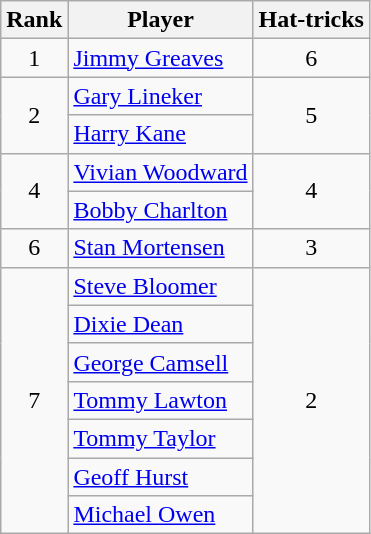<table class="wikitable plainrowheaders">
<tr>
<th scope="col">Rank</th>
<th scope="col">Player</th>
<th scope="col">Hat-tricks</th>
</tr>
<tr>
<td style="text-align:center">1</td>
<td scope="row"><a href='#'>Jimmy Greaves</a></td>
<td style="text-align:center">6</td>
</tr>
<tr>
<td rowspan="2" style="text-align:center">2</td>
<td scope="row"><a href='#'>Gary Lineker </a></td>
<td rowspan="2" style="text-align:center">5</td>
</tr>
<tr>
<td scope="row"><a href='#'>Harry Kane</a></td>
</tr>
<tr>
<td rowspan="2" style="text-align:center">4</td>
<td scope="row"><a href='#'>Vivian Woodward</a></td>
<td rowspan="2" style="text-align:center">4</td>
</tr>
<tr>
<td scope="row"><a href='#'>Bobby Charlton</a></td>
</tr>
<tr>
<td style="text-align:center">6</td>
<td scope="row"><a href='#'>Stan Mortensen</a></td>
<td style="text-align:center">3</td>
</tr>
<tr>
<td rowspan="7" style="text-align:center">7</td>
<td scope="row"><a href='#'>Steve Bloomer</a></td>
<td rowspan="7" style="text-align:center">2</td>
</tr>
<tr>
<td scope="row"><a href='#'>Dixie Dean</a></td>
</tr>
<tr>
<td scope="row"><a href='#'>George Camsell</a></td>
</tr>
<tr>
<td scope="row"><a href='#'>Tommy Lawton</a></td>
</tr>
<tr>
<td scope="row"><a href='#'>Tommy Taylor</a></td>
</tr>
<tr>
<td scope="row"><a href='#'>Geoff Hurst</a></td>
</tr>
<tr>
<td scope="row"><a href='#'>Michael Owen</a></td>
</tr>
</table>
